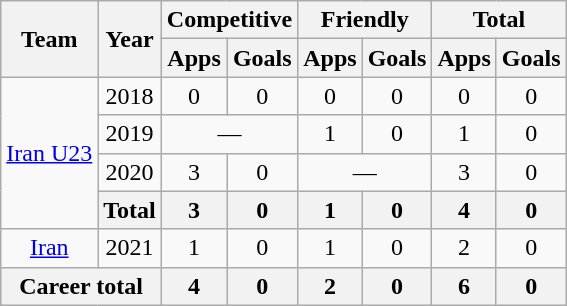<table class="wikitable" style="text-align:center">
<tr>
<th rowspan=2>Team</th>
<th rowspan=2>Year</th>
<th colspan=2>Competitive</th>
<th colspan=2>Friendly</th>
<th colspan=2>Total</th>
</tr>
<tr>
<th>Apps</th>
<th>Goals</th>
<th>Apps</th>
<th>Goals</th>
<th>Apps</th>
<th>Goals</th>
</tr>
<tr>
<td rowspan=4><a href='#'>Iran U23</a></td>
<td>2018</td>
<td>0</td>
<td>0</td>
<td>0</td>
<td>0</td>
<td>0</td>
<td>0</td>
</tr>
<tr>
<td>2019</td>
<td colspan=2>—</td>
<td>1</td>
<td>0</td>
<td>1</td>
<td>0</td>
</tr>
<tr>
<td>2020</td>
<td>3</td>
<td>0</td>
<td colspan=2>—</td>
<td>3</td>
<td>0</td>
</tr>
<tr>
<th>Total</th>
<th>3</th>
<th>0</th>
<th>1</th>
<th>0</th>
<th>4</th>
<th>0</th>
</tr>
<tr>
<td><a href='#'>Iran</a></td>
<td>2021</td>
<td>1</td>
<td>0</td>
<td>1</td>
<td>0</td>
<td>2</td>
<td>0</td>
</tr>
<tr>
<th colspan=2>Career total</th>
<th>4</th>
<th>0</th>
<th>2</th>
<th>0</th>
<th>6</th>
<th>0</th>
</tr>
</table>
